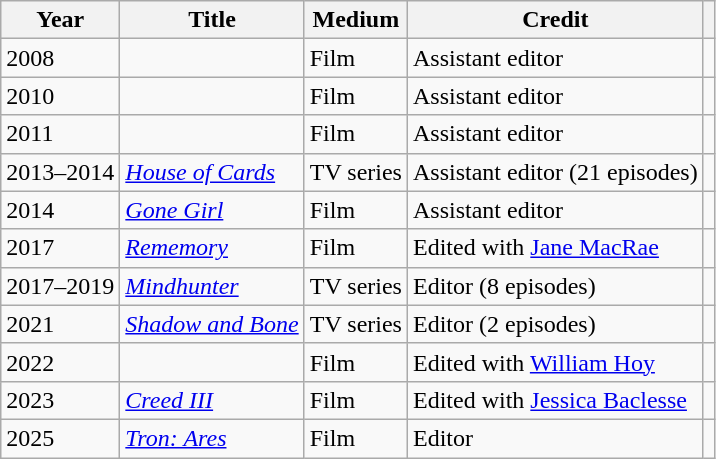<table class="wikitable sortable">
<tr>
<th>Year</th>
<th>Title</th>
<th>Medium</th>
<th>Credit</th>
<th scope="col" class="unsortable"></th>
</tr>
<tr>
<td>2008</td>
<td><em></em></td>
<td>Film</td>
<td>Assistant editor</td>
<td style="text-align:center;"></td>
</tr>
<tr>
<td>2010</td>
<td><em></em></td>
<td>Film</td>
<td>Assistant editor</td>
<td style="text-align:center;"></td>
</tr>
<tr>
<td>2011</td>
<td><em></em></td>
<td>Film</td>
<td>Assistant editor</td>
<td style="text-align:center;"></td>
</tr>
<tr>
<td>2013–2014</td>
<td><em><a href='#'>House of Cards</a></em></td>
<td>TV series</td>
<td>Assistant editor (21 episodes)</td>
<td style="text-align:center;"></td>
</tr>
<tr>
<td>2014</td>
<td><em><a href='#'>Gone Girl</a></em></td>
<td>Film</td>
<td>Assistant editor</td>
<td style="text-align:center;"></td>
</tr>
<tr>
<td>2017</td>
<td><em><a href='#'>Rememory</a></em></td>
<td>Film</td>
<td>Edited with <a href='#'>Jane MacRae</a></td>
<td style="text-align:center;"></td>
</tr>
<tr>
<td>2017–2019</td>
<td><em><a href='#'>Mindhunter</a></em></td>
<td>TV series</td>
<td>Editor (8 episodes)</td>
<td style="text-align:center;"></td>
</tr>
<tr>
<td>2021</td>
<td><em><a href='#'>Shadow and Bone</a></em></td>
<td>TV series</td>
<td>Editor (2 episodes)</td>
<td style="text-align:center;"></td>
</tr>
<tr>
<td>2022</td>
<td><em></em></td>
<td>Film</td>
<td>Edited with <a href='#'>William Hoy</a></td>
<td style="text-align:center;"></td>
</tr>
<tr>
<td>2023</td>
<td><em><a href='#'>Creed III</a></em></td>
<td>Film</td>
<td>Edited with <a href='#'>Jessica Baclesse</a></td>
<td style="text-align:center;"></td>
</tr>
<tr>
<td>2025</td>
<td><em><a href='#'>Tron: Ares</a></em></td>
<td>Film</td>
<td>Editor</td>
<td style="text-align:center;"></td>
</tr>
</table>
